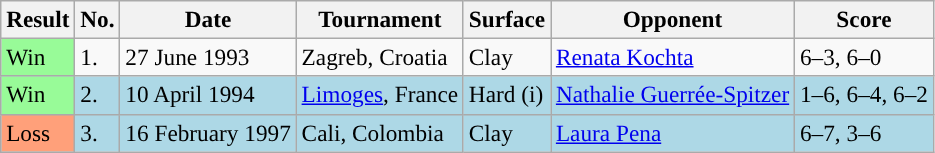<table class="sortable wikitable" style="font-size:97%">
<tr>
<th>Result</th>
<th>No.</th>
<th>Date</th>
<th>Tournament</th>
<th>Surface</th>
<th>Opponent</th>
<th class="unsortable">Score</th>
</tr>
<tr>
<td style="background:#98fb98;">Win</td>
<td>1.</td>
<td>27 June 1993</td>
<td>Zagreb, Croatia</td>
<td>Clay</td>
<td> <a href='#'>Renata Kochta</a></td>
<td>6–3, 6–0</td>
</tr>
<tr style="background:lightblue;">
<td style="background:#98fb98;">Win</td>
<td>2.</td>
<td>10 April 1994</td>
<td><a href='#'>Limoges</a>, France</td>
<td>Hard (i)</td>
<td> <a href='#'>Nathalie Guerrée-Spitzer</a></td>
<td>1–6, 6–4, 6–2</td>
</tr>
<tr style="background:lightblue;">
<td style="background:#ffa07a;">Loss</td>
<td>3.</td>
<td>16 February 1997</td>
<td>Cali, Colombia</td>
<td>Clay</td>
<td> <a href='#'>Laura Pena</a></td>
<td>6–7, 3–6</td>
</tr>
</table>
